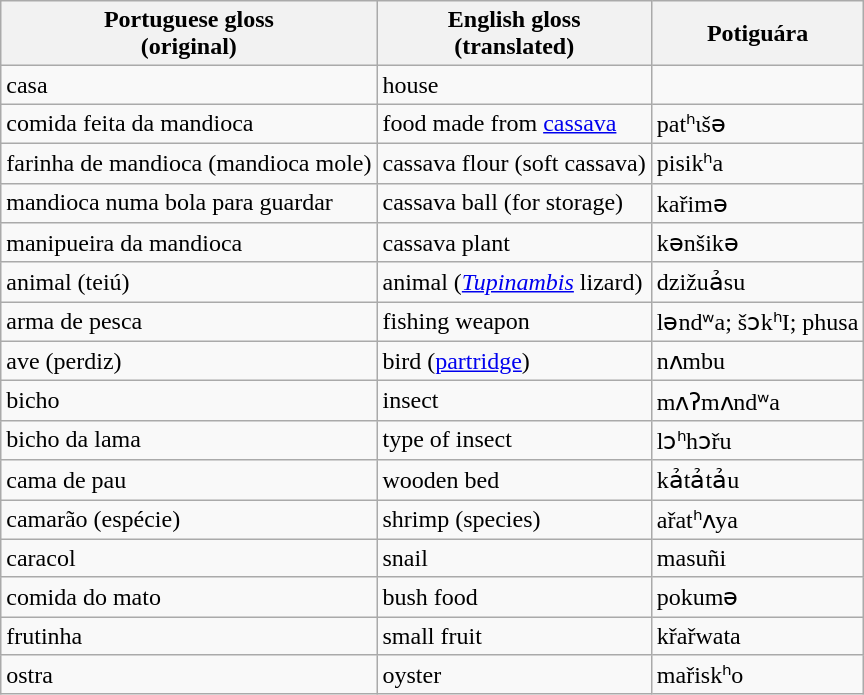<table class="wikitable">
<tr>
<th>Portuguese gloss <br>(original)</th>
<th>English gloss <br>(translated)</th>
<th>Potiguára</th>
</tr>
<tr>
<td>casa</td>
<td>house</td>
<td></td>
</tr>
<tr>
<td>comida feita da mandioca</td>
<td>food made from <a href='#'>cassava</a></td>
<td>patʰιšə</td>
</tr>
<tr>
<td>farinha de mandioca (mandioca mole)</td>
<td>cassava flour (soft cassava)</td>
<td>pisikʰa</td>
</tr>
<tr>
<td>mandioca numa bola para guardar</td>
<td>cassava ball (for storage)</td>
<td>kařimə</td>
</tr>
<tr>
<td>manipueira da mandioca</td>
<td>cassava plant</td>
<td>kənšikə</td>
</tr>
<tr>
<td>animal (teiú)</td>
<td>animal (<em><a href='#'>Tupinambis</a></em> lizard)</td>
<td>dzižuảsu</td>
</tr>
<tr>
<td>arma de pesca</td>
<td>fishing weapon</td>
<td>ləndʷa; šɔkʰI; phusa</td>
</tr>
<tr>
<td>ave (perdiz)</td>
<td>bird (<a href='#'>partridge</a>)</td>
<td>nʌmbu</td>
</tr>
<tr>
<td>bicho</td>
<td>insect</td>
<td>mʌʔmʌndʷa</td>
</tr>
<tr>
<td>bicho da lama</td>
<td>type of insect</td>
<td>lɔʰhɔřu</td>
</tr>
<tr>
<td>cama de pau</td>
<td>wooden bed</td>
<td>kảtảtảu</td>
</tr>
<tr>
<td>camarão (espécie)</td>
<td>shrimp (species)</td>
<td>ařatʰʌya</td>
</tr>
<tr>
<td>caracol</td>
<td>snail</td>
<td>masuñi</td>
</tr>
<tr>
<td>comida do mato</td>
<td>bush food</td>
<td>pokumə</td>
</tr>
<tr>
<td>frutinha</td>
<td>small fruit</td>
<td>křařwata</td>
</tr>
<tr>
<td>ostra</td>
<td>oyster</td>
<td>mařiskʰo</td>
</tr>
</table>
